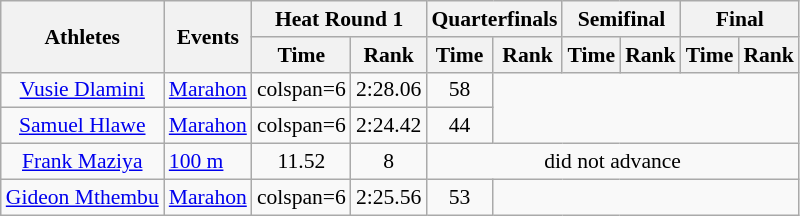<table class=wikitable style=font-size:90%>
<tr>
<th rowspan=2>Athletes</th>
<th rowspan=2>Events</th>
<th colspan=2>Heat Round 1</th>
<th colspan=2>Quarterfinals</th>
<th colspan=2>Semifinal</th>
<th colspan=2>Final</th>
</tr>
<tr>
<th>Time</th>
<th>Rank</th>
<th>Time</th>
<th>Rank</th>
<th>Time</th>
<th>Rank</th>
<th>Time</th>
<th>Rank</th>
</tr>
<tr align=center>
<td align=center><a href='#'>Vusie Dlamini</a></td>
<td><a href='#'>Marahon</a></td>
<td>colspan=6 </td>
<td align=center>2:28.06</td>
<td align=center>58</td>
</tr>
<tr align=center>
<td align=center><a href='#'>Samuel Hlawe</a></td>
<td><a href='#'>Marahon</a></td>
<td>colspan=6 </td>
<td align=center>2:24.42</td>
<td align=center>44</td>
</tr>
<tr align=center>
<td align=center><a href='#'>Frank Maziya</a></td>
<td align=left><a href='#'>100 m</a></td>
<td>11.52</td>
<td>8</td>
<td colspan=6>did not advance</td>
</tr>
<tr align=center>
<td align=center><a href='#'>Gideon Mthembu</a></td>
<td><a href='#'>Marahon</a></td>
<td>colspan=6 </td>
<td align=center>2:25.56</td>
<td align=center>53</td>
</tr>
</table>
